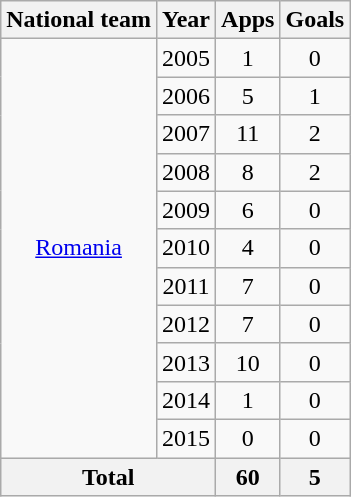<table class="wikitable" style="text-align:center">
<tr>
<th>National team</th>
<th>Year</th>
<th>Apps</th>
<th>Goals</th>
</tr>
<tr>
<td rowspan="11"><a href='#'>Romania</a></td>
<td>2005</td>
<td>1</td>
<td>0</td>
</tr>
<tr>
<td>2006</td>
<td>5</td>
<td>1</td>
</tr>
<tr>
<td>2007</td>
<td>11</td>
<td>2</td>
</tr>
<tr>
<td>2008</td>
<td>8</td>
<td>2</td>
</tr>
<tr>
<td>2009</td>
<td>6</td>
<td>0</td>
</tr>
<tr>
<td>2010</td>
<td>4</td>
<td>0</td>
</tr>
<tr>
<td>2011</td>
<td>7</td>
<td>0</td>
</tr>
<tr>
<td>2012</td>
<td>7</td>
<td>0</td>
</tr>
<tr>
<td>2013</td>
<td>10</td>
<td>0</td>
</tr>
<tr>
<td>2014</td>
<td>1</td>
<td>0</td>
</tr>
<tr>
<td>2015</td>
<td>0</td>
<td>0</td>
</tr>
<tr>
<th colspan="2">Total</th>
<th>60</th>
<th>5</th>
</tr>
</table>
